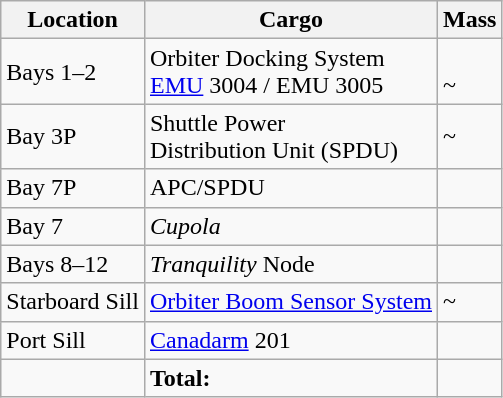<table class="wikitable">
<tr>
<th>Location</th>
<th>Cargo</th>
<th>Mass</th>
</tr>
<tr>
<td>Bays 1–2</td>
<td>Orbiter Docking System<br><a href='#'>EMU</a> 3004 / EMU 3005</td>
<td><br>~</td>
</tr>
<tr>
<td>Bay 3P</td>
<td>Shuttle Power<br>Distribution Unit (SPDU)</td>
<td>~</td>
</tr>
<tr>
<td>Bay 7P</td>
<td>APC/SPDU</td>
<td></td>
</tr>
<tr>
<td>Bay 7</td>
<td><em>Cupola</em></td>
<td></td>
</tr>
<tr>
<td>Bays 8–12</td>
<td><em>Tranquility</em> Node</td>
<td></td>
</tr>
<tr>
<td>Starboard Sill</td>
<td><a href='#'>Orbiter Boom Sensor System</a></td>
<td>~</td>
</tr>
<tr>
<td>Port Sill</td>
<td><a href='#'>Canadarm</a> 201</td>
<td></td>
</tr>
<tr>
<td></td>
<td><strong>Total:</strong></td>
<td><strong></strong></td>
</tr>
</table>
